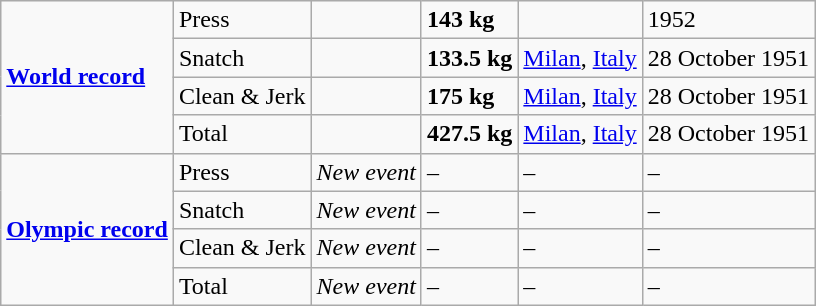<table class="wikitable">
<tr>
<td rowspan=4><strong><a href='#'>World record</a></strong></td>
<td>Press</td>
<td></td>
<td><strong>143 kg</strong></td>
<td></td>
<td>1952</td>
</tr>
<tr>
<td>Snatch</td>
<td></td>
<td><strong>133.5 kg</strong></td>
<td><a href='#'>Milan</a>, <a href='#'>Italy</a></td>
<td>28 October 1951</td>
</tr>
<tr>
<td>Clean & Jerk</td>
<td></td>
<td><strong>175 kg</strong></td>
<td><a href='#'>Milan</a>, <a href='#'>Italy</a></td>
<td>28 October 1951</td>
</tr>
<tr>
<td>Total</td>
<td></td>
<td><strong>427.5 kg</strong></td>
<td><a href='#'>Milan</a>, <a href='#'>Italy</a></td>
<td>28 October 1951</td>
</tr>
<tr>
<td rowspan=4><strong><a href='#'>Olympic record</a></strong></td>
<td>Press</td>
<td><em>New event</em></td>
<td>–</td>
<td>–</td>
<td>–</td>
</tr>
<tr>
<td>Snatch</td>
<td><em>New event</em></td>
<td>–</td>
<td>–</td>
<td>–</td>
</tr>
<tr>
<td>Clean & Jerk</td>
<td><em>New event</em></td>
<td>–</td>
<td>–</td>
<td>–</td>
</tr>
<tr>
<td>Total</td>
<td><em>New event</em></td>
<td>–</td>
<td>–</td>
<td>–</td>
</tr>
</table>
